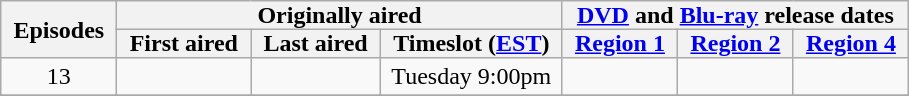<table class="wikitable plainrowheaders" style="text-align:center;">
<tr>
<th style="padding:0 8px;" rowspan="2">Episodes</th>
<th style="padding:0 8px;" colspan="3">Originally aired</th>
<th scope="col" style="padding:0 8px" colspan="3"><a href='#'>DVD</a> and <a href='#'>Blu-ray</a> release dates</th>
</tr>
<tr>
<th style="padding:0 8px;">First aired</th>
<th style="padding:0 8px;">Last aired</th>
<th style="padding:0 8px;">Timeslot (<a href='#'>EST</a>)</th>
<th style="padding: 0 8px"><a href='#'>Region 1</a></th>
<th style="padding: 0 8px"><a href='#'>Region 2</a></th>
<th style="padding: 0 8px"><a href='#'>Region 4</a></th>
</tr>
<tr>
<td>13</td>
<td></td>
<td></td>
<td>Tuesday 9:00pm</td>
<td></td>
<td></td>
<td></td>
</tr>
<tr>
</tr>
</table>
